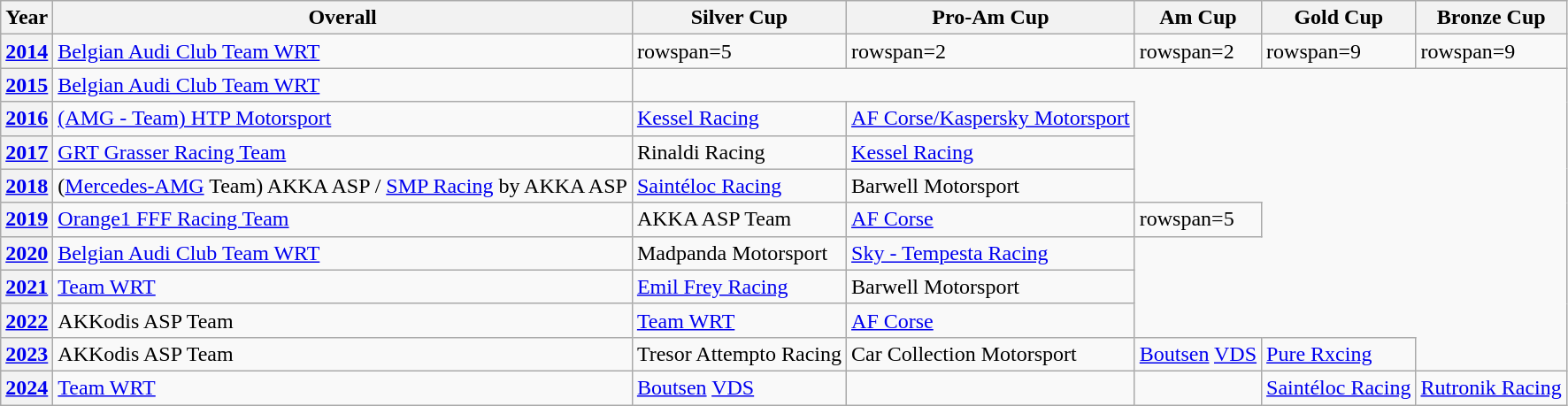<table class="wikitable">
<tr>
<th>Year</th>
<th>Overall</th>
<th>Silver Cup</th>
<th>Pro-Am Cup</th>
<th>Am Cup</th>
<th>Gold Cup</th>
<th>Bronze Cup</th>
</tr>
<tr>
<th><a href='#'>2014</a></th>
<td> <a href='#'>Belgian Audi Club Team WRT</a></td>
<td>rowspan=5 </td>
<td>rowspan=2 </td>
<td>rowspan=2 </td>
<td>rowspan=9 </td>
<td>rowspan=9 </td>
</tr>
<tr>
<th><a href='#'>2015</a></th>
<td> <a href='#'>Belgian Audi Club Team WRT</a></td>
</tr>
<tr>
<th><a href='#'>2016</a></th>
<td> <a href='#'>(AMG - Team) HTP Motorsport</a></td>
<td> <a href='#'>Kessel Racing</a></td>
<td> <a href='#'>AF Corse/Kaspersky Motorsport</a></td>
</tr>
<tr>
<th><a href='#'>2017</a></th>
<td> <a href='#'>GRT Grasser Racing Team</a></td>
<td> Rinaldi Racing</td>
<td> <a href='#'>Kessel Racing</a></td>
</tr>
<tr>
<th><a href='#'>2018</a></th>
<td> (<a href='#'>Mercedes-AMG</a> Team) AKKA ASP /  <a href='#'>SMP Racing</a> by AKKA ASP</td>
<td> <a href='#'>Saintéloc Racing</a></td>
<td> Barwell Motorsport</td>
</tr>
<tr>
<th><a href='#'>2019</a></th>
<td> <a href='#'>Orange1 FFF Racing Team</a></td>
<td> AKKA ASP Team</td>
<td> <a href='#'>AF Corse</a></td>
<td>rowspan=5 </td>
</tr>
<tr>
<th><a href='#'>2020</a></th>
<td> <a href='#'>Belgian Audi Club Team WRT</a></td>
<td> Madpanda Motorsport</td>
<td> <a href='#'>Sky - Tempesta Racing</a></td>
</tr>
<tr>
<th><a href='#'>2021</a></th>
<td> <a href='#'>Team WRT</a></td>
<td> <a href='#'>Emil Frey Racing</a></td>
<td> Barwell Motorsport</td>
</tr>
<tr>
<th><a href='#'>2022</a></th>
<td> AKKodis ASP Team</td>
<td> <a href='#'>Team WRT</a></td>
<td> <a href='#'>AF Corse</a></td>
</tr>
<tr>
<th><a href='#'>2023</a></th>
<td> AKKodis ASP Team</td>
<td> Tresor Attempto Racing</td>
<td> Car Collection Motorsport</td>
<td> <a href='#'>Boutsen</a> <a href='#'>VDS</a></td>
<td> <a href='#'>Pure Rxcing</a></td>
</tr>
<tr>
<th><a href='#'>2024</a></th>
<td> <a href='#'>Team WRT</a></td>
<td> <a href='#'>Boutsen</a> <a href='#'>VDS</a></td>
<td></td>
<td></td>
<td> <a href='#'>Saintéloc Racing</a></td>
<td> <a href='#'>Rutronik Racing</a></td>
</tr>
</table>
